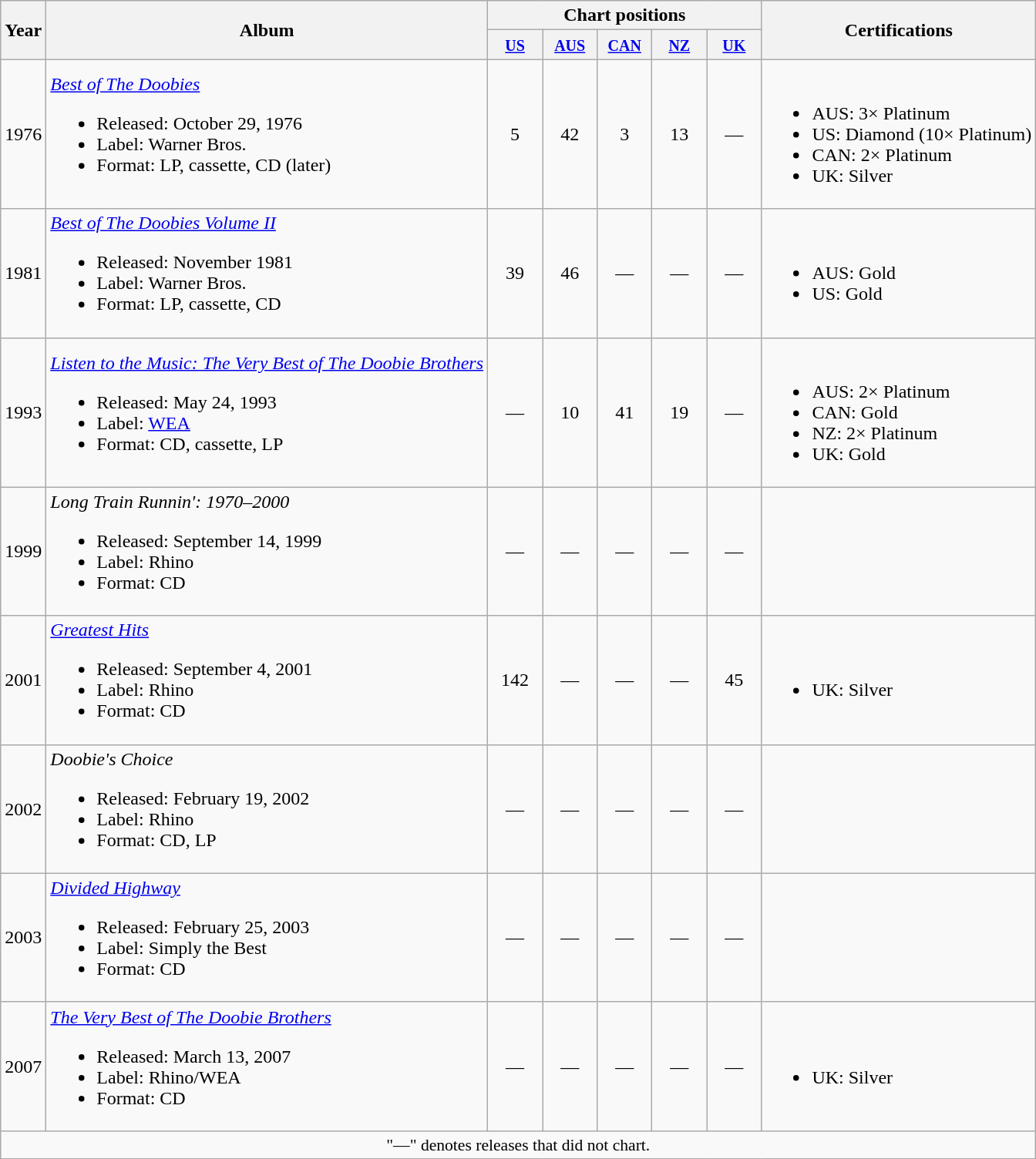<table class="wikitable">
<tr>
<th rowspan="2">Year</th>
<th rowspan="2">Album</th>
<th colspan="5">Chart positions</th>
<th rowspan="2">Certifications</th>
</tr>
<tr>
<th width="40"><small><a href='#'>US</a><br></small></th>
<th width="40"><small><a href='#'>AUS</a><br></small></th>
<th width="40"><small><a href='#'>CAN</a><br></small></th>
<th width="40"><small><a href='#'>NZ</a><br></small></th>
<th width="40"><small><a href='#'>UK</a><br></small></th>
</tr>
<tr>
<td>1976</td>
<td><em><a href='#'>Best of The Doobies</a></em><br><ul><li>Released: October 29, 1976</li><li>Label: Warner Bros.</li><li>Format: LP, cassette, CD (later)</li></ul></td>
<td align="center">5</td>
<td align="center">42</td>
<td align="center">3</td>
<td align="center">13</td>
<td align="center">—</td>
<td><br><ul><li>AUS: 3× Platinum</li><li>US: Diamond (10× Platinum)</li><li>CAN: 2× Platinum</li><li>UK: Silver</li></ul></td>
</tr>
<tr>
<td>1981</td>
<td><em><a href='#'>Best of The Doobies Volume II</a></em><br><ul><li>Released: November 1981</li><li>Label: Warner Bros.</li><li>Format: LP, cassette, CD</li></ul></td>
<td align="center">39</td>
<td align="center">46</td>
<td align="center">—</td>
<td align="center">—</td>
<td align="center">—</td>
<td><br><ul><li>AUS: Gold</li><li>US: Gold</li></ul></td>
</tr>
<tr>
<td>1993</td>
<td><em><a href='#'>Listen to the Music: The Very Best of The Doobie Brothers</a></em><br><ul><li>Released: May 24, 1993</li><li>Label: <a href='#'>WEA</a></li><li>Format: CD, cassette, LP</li></ul></td>
<td align="center">—</td>
<td align="center">10</td>
<td align="center">41</td>
<td align="center">19</td>
<td align="center">—</td>
<td><br><ul><li>AUS: 2× Platinum</li><li>CAN: Gold</li><li>NZ: 2× Platinum</li><li>UK: Gold</li></ul></td>
</tr>
<tr>
<td>1999</td>
<td><em>Long Train Runnin': 1970–2000</em><br><ul><li>Released: September 14, 1999</li><li>Label: Rhino</li><li>Format: CD</li></ul></td>
<td align="center">—</td>
<td align="center">—</td>
<td align="center">—</td>
<td align="center">—</td>
<td align="center">—</td>
<td></td>
</tr>
<tr>
<td>2001</td>
<td><em><a href='#'>Greatest Hits</a></em><br><ul><li>Released: September 4, 2001</li><li>Label: Rhino</li><li>Format: CD</li></ul></td>
<td align="center">142</td>
<td align="center">—</td>
<td align="center">—</td>
<td align="center">—</td>
<td align="center">45</td>
<td><br><ul><li>UK: Silver</li></ul></td>
</tr>
<tr>
<td>2002</td>
<td><em>Doobie's Choice</em><br><ul><li>Released: February 19, 2002</li><li>Label: Rhino</li><li>Format: CD, LP</li></ul></td>
<td align="center">—</td>
<td align="center">—</td>
<td align="center">—</td>
<td align="center">—</td>
<td align="center">—</td>
<td></td>
</tr>
<tr>
<td>2003</td>
<td><em><a href='#'>Divided Highway</a></em><br><ul><li>Released: February 25, 2003</li><li>Label: Simply the Best</li><li>Format: CD</li></ul></td>
<td align="center">—</td>
<td align="center">—</td>
<td align="center">—</td>
<td align="center">—</td>
<td align="center">—</td>
<td></td>
</tr>
<tr>
<td>2007</td>
<td><em><a href='#'>The Very Best of The Doobie Brothers</a></em><br><ul><li>Released: March 13, 2007</li><li>Label: Rhino/WEA</li><li>Format: CD</li></ul></td>
<td align="center">—</td>
<td align="center">—</td>
<td align="center">—</td>
<td align="center">—</td>
<td align="center">—</td>
<td><br><ul><li>UK: Silver</li></ul></td>
</tr>
<tr>
<td colspan="8" style="text-align:center;font-size:90%">"—" denotes releases that did not chart.</td>
</tr>
</table>
